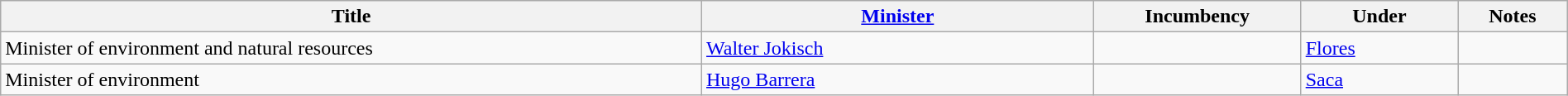<table class="wikitable" style="width:100%;">
<tr>
<th>Title</th>
<th style="width:25%;"><a href='#'>Minister</a></th>
<th style="width:160px;">Incumbency</th>
<th style="width:10%;">Under</th>
<th style="width:7%;">Notes</th>
</tr>
<tr>
<td>Minister of environment and natural resources</td>
<td><a href='#'>Walter Jokisch</a></td>
<td></td>
<td><a href='#'>Flores</a></td>
<td></td>
</tr>
<tr>
<td>Minister of environment</td>
<td><a href='#'>Hugo Barrera</a></td>
<td></td>
<td><a href='#'>Saca</a></td>
<td></td>
</tr>
</table>
